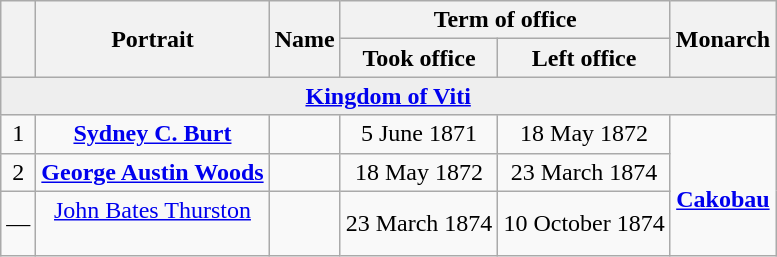<table class="wikitable" style="text-align:center;">
<tr>
<th rowspan="2"></th>
<th rowspan="2">Portrait</th>
<th rowspan="2">Name<br></th>
<th colspan="2">Term of office</th>
<th rowspan="2">Monarch</th>
</tr>
<tr>
<th>Took office</th>
<th>Left office</th>
</tr>
<tr bgcolor=#EEEEEE>
<td colspan="6"><strong><a href='#'>Kingdom of Viti</a></strong></td>
</tr>
<tr>
<td>1</td>
<td><a href='#'><strong>Sydney C. Burt</strong></a><br></td>
<td></td>
<td>5 June 1871</td>
<td>18 May 1872</td>
<td rowspan="3"><br><a href='#'><strong>Cakobau</strong></a></td>
</tr>
<tr>
<td>2</td>
<td><strong><a href='#'>George Austin Woods</a></strong><br></td>
<td></td>
<td>18 May 1872</td>
<td>23 March 1874</td>
</tr>
<tr>
<td>—</td>
<td><a href='#'>John Bates Thurston</a><br><br></td>
<td></td>
<td>23 March 1874</td>
<td>10 October 1874</td>
</tr>
</table>
